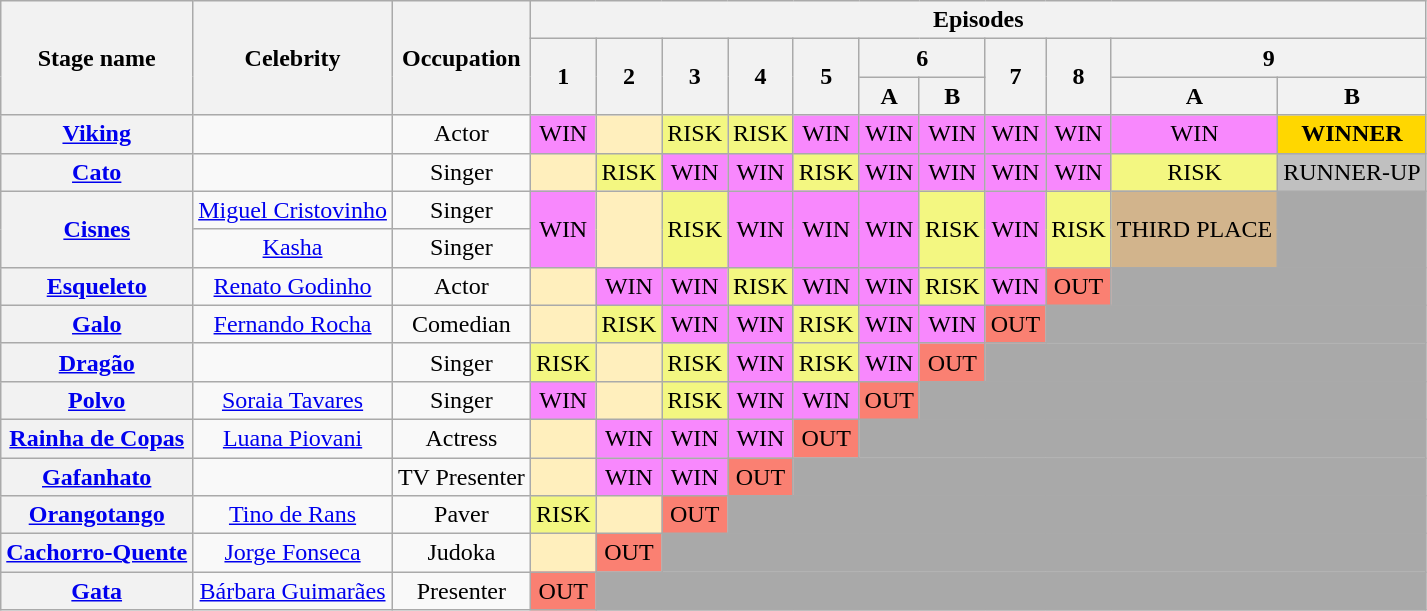<table class="wikitable" style="text-align:center; ">
<tr>
<th rowspan=3>Stage name</th>
<th rowspan=3>Celebrity</th>
<th rowspan=3>Occupation</th>
<th colspan="11">Episodes</th>
</tr>
<tr>
<th rowspan="2">1</th>
<th rowspan="2">2</th>
<th rowspan="2">3</th>
<th rowspan="2">4</th>
<th rowspan="2">5</th>
<th colspan="2">6</th>
<th rowspan="2">7</th>
<th rowspan="2">8</th>
<th colspan="2">9</th>
</tr>
<tr>
<th>A</th>
<th>B</th>
<th>A</th>
<th>B</th>
</tr>
<tr>
<th><a href='#'>Viking</a></th>
<td></td>
<td>Actor</td>
<td bgcolor="F888FD">WIN</td>
<td bgcolor="FFEFBD"></td>
<td bgcolor="F3F781">RISK</td>
<td bgcolor="F3F781">RISK</td>
<td bgcolor="#F888FD">WIN</td>
<td bgcolor="#F888FD">WIN</td>
<td bgcolor="#F888FD">WIN</td>
<td bgcolor="#F888FD">WIN</td>
<td bgcolor="#F888FD">WIN</td>
<td bgcolor="#F888FD">WIN</td>
<td bgcolor="gold"><strong>WINNER</strong></td>
</tr>
<tr>
<th><a href='#'>Cato</a></th>
<td></td>
<td>Singer</td>
<td bgcolor="FFEFBD"></td>
<td bgcolor="F3F781">RISK</td>
<td bgcolor="#F888FD">WIN</td>
<td bgcolor="#F888FD">WIN</td>
<td bgcolor="F3F781">RISK</td>
<td bgcolor="#F888FD">WIN</td>
<td bgcolor="#F888FD">WIN</td>
<td bgcolor="#F888FD">WIN</td>
<td bgcolor="#F888FD">WIN</td>
<td bgcolor="F3F781">RISK</td>
<td bgcolor="silver">RUNNER-UP</td>
</tr>
<tr>
<th rowspan=2><a href='#'>Cisnes</a></th>
<td><a href='#'>Miguel Cristovinho</a></td>
<td>Singer</td>
<td rowspan=2 bgcolor="#F888FD">WIN</td>
<td rowspan=2 bgcolor="FFEFBD"></td>
<td rowspan=2 bgcolor="F3F781">RISK</td>
<td rowspan=2 bgcolor="#F888FD">WIN</td>
<td rowspan=2 bgcolor="#F888FD">WIN</td>
<td rowspan=2 bgcolor="#F888FD">WIN</td>
<td rowspan=2 bgcolor="F3F781">RISK</td>
<td rowspan=2 bgcolor="#F888FD">WIN</td>
<td rowspan=2 bgcolor="F3F781">RISK</td>
<td rowspan=2 bgcolor="tan">THIRD PLACE</td>
<td rowspan=2 colspan="1" bgcolor="darkgray"></td>
</tr>
<tr>
<td><a href='#'>Kasha</a></td>
<td>Singer</td>
</tr>
<tr>
<th><a href='#'>Esqueleto</a></th>
<td><a href='#'>Renato Godinho</a></td>
<td>Actor</td>
<td bgcolor="FFEFBD"></td>
<td bgcolor="#F888FD">WIN</td>
<td bgcolor="#F888FD">WIN</td>
<td bgcolor="F3F781">RISK</td>
<td bgcolor="#F888FD">WIN</td>
<td bgcolor="#F888FD">WIN</td>
<td bgcolor="F3F781">RISK</td>
<td bgcolor="#F888FD">WIN</td>
<td bgcolor="salmon">OUT</td>
<td colspan=2 bgcolor="darkgrey"></td>
</tr>
<tr>
<th><a href='#'>Galo</a></th>
<td><a href='#'>Fernando Rocha</a></td>
<td>Comedian</td>
<td bgcolor="FFEFBD"></td>
<td bgcolor="F3F781">RISK</td>
<td bgcolor="#F888FD">WIN</td>
<td bgcolor="#F888FD">WIN</td>
<td bgcolor="F3F781">RISK</td>
<td bgcolor="#F888FD">WIN</td>
<td bgcolor="#F888FD">WIN</td>
<td bgcolor="salmon">OUT</td>
<td colspan=3 bgcolor="darkgrey"></td>
</tr>
<tr>
<th><a href='#'>Dragão</a></th>
<td></td>
<td>Singer</td>
<td bgcolor="F3F781">RISK</td>
<td bgcolor="FFEFBD"></td>
<td bgcolor="F3F781">RISK</td>
<td bgcolor="#F888FD">WIN</td>
<td bgcolor="F3F781">RISK</td>
<td bgcolor="#F888FD">WIN</td>
<td bgcolor="salmon">OUT</td>
<td colspan=4 bgcolor="darkgrey"></td>
</tr>
<tr>
<th><a href='#'>Polvo</a></th>
<td><a href='#'>Soraia Tavares</a></td>
<td>Singer</td>
<td bgcolor="#F888FD">WIN</td>
<td bgcolor="FFEFBD"></td>
<td bgcolor="F3F781">RISK</td>
<td bgcolor="#F888FD">WIN</td>
<td bgcolor="#F888FD">WIN</td>
<td bgcolor="salmon">OUT</td>
<td colspan=5 bgcolor="darkgrey"></td>
</tr>
<tr>
<th><a href='#'>Rainha de Copas</a></th>
<td><a href='#'>Luana Piovani</a></td>
<td>Actress</td>
<td bgcolor="FFEFBD"></td>
<td bgcolor="#F888FD">WIN</td>
<td bgcolor="#F888FD">WIN</td>
<td bgcolor="#F888FD">WIN</td>
<td bgcolor="salmon">OUT</td>
<td colspan=6 bgcolor="darkgrey"></td>
</tr>
<tr>
<th><a href='#'>Gafanhato</a></th>
<td></td>
<td>TV Presenter</td>
<td bgcolor="FFEFBD"></td>
<td bgcolor="#F888FD">WIN</td>
<td bgcolor="#F888FD">WIN</td>
<td bgcolor="salmon">OUT</td>
<td colspan=7 bgcolor="darkgrey"></td>
</tr>
<tr>
<th><a href='#'>Orangotango</a></th>
<td><a href='#'>Tino de Rans</a></td>
<td>Paver</td>
<td bgcolor="F3F781">RISK</td>
<td bgcolor="FFEFBD"></td>
<td bgcolor="salmon">OUT</td>
<td colspan=8 bgcolor="darkgrey"></td>
</tr>
<tr>
<th><a href='#'>Cachorro-Quente</a></th>
<td><a href='#'>Jorge Fonseca</a></td>
<td>Judoka</td>
<td bgcolor="FFEFBD"></td>
<td bgcolor="salmon">OUT</td>
<td colspan=9 bgcolor="darkgrey"></td>
</tr>
<tr>
<th><a href='#'>Gata</a></th>
<td><a href='#'>Bárbara Guimarães</a></td>
<td>Presenter</td>
<td bgcolor="salmon">OUT</td>
<td colspan=10 bgcolor="darkgrey"></td>
</tr>
</table>
